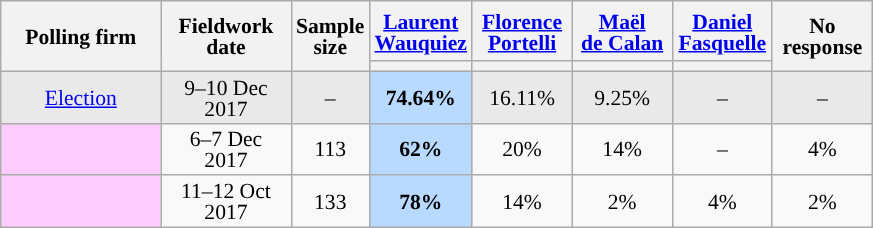<table class="wikitable sortable" style="text-align:center;font-size:90%;line-height:14px;">
<tr style="height:40px;">
<th style="width:100px;" rowspan="2">Polling firm</th>
<th style="width:80px;" rowspan="2">Fieldwork date</th>
<th style="width:35px;" rowspan="2">Sample<br>size</th>
<th class="unsortable" style="width:60px;"><a href='#'>Laurent Wauquiez</a></th>
<th class="unsortable" style="width:60px;"><a href='#'>Florence Portelli</a></th>
<th class="unsortable" style="width:60px;"><a href='#'>Maël<br>de Calan</a></th>
<th class="unsortable" style="width:60px;"><a href='#'>Daniel Fasquelle</a></th>
<th class="unsortable" style="width:60px;" rowspan="2">No response</th>
</tr>
<tr>
<th style="background:"></th>
<th style="background:"></th>
<th style="background:"></th>
<th style="background:"></th>
</tr>
<tr style="background-color:#E9E9E9;">
<td><a href='#'>Election</a></td>
<td data-sort-value="2017-12-10">9–10 Dec 2017</td>
<td>–</td>
<td style="background:#B9DAFF;"><strong>74.64%</strong></td>
<td>16.11%</td>
<td>9.25%</td>
<td>–</td>
<td>–</td>
</tr>
<tr>
<td style="background:#FFCCFF;"></td>
<td data-sort-value="2017-12-07">6–7 Dec 2017</td>
<td>113</td>
<td style="background:#B9DAFF;"><strong>62%</strong></td>
<td>20%</td>
<td>14%</td>
<td>–</td>
<td>4%</td>
</tr>
<tr>
<td style="background:#FFCCFF;"></td>
<td data-sort-value="2017-10-12">11–12 Oct 2017</td>
<td>133</td>
<td style="background:#B9DAFF;"><strong>78%</strong></td>
<td>14%</td>
<td>2%</td>
<td>4%</td>
<td>2%</td>
</tr>
</table>
